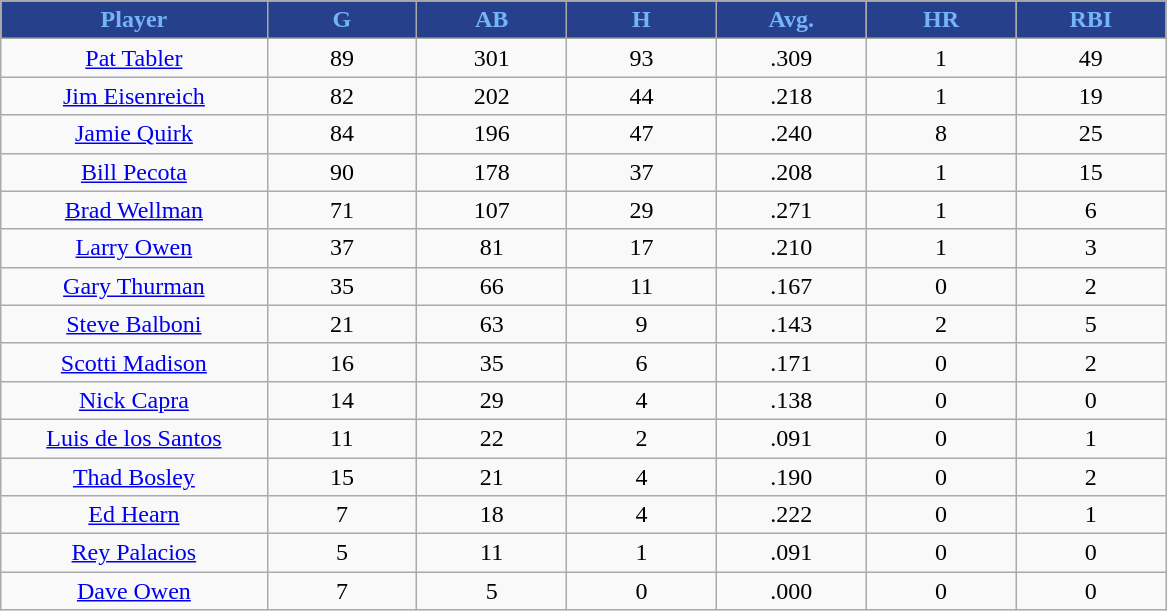<table class="wikitable sortable">
<tr>
<th style="background:#27408B;color:#74B4FA;" width="16%">Player</th>
<th style="background:#27408B;color:#74B4FA;" width="9%">G</th>
<th style="background:#27408B;color:#74B4FA;" width="9%">AB</th>
<th style="background:#27408B;color:#74B4FA;" width="9%">H</th>
<th style="background:#27408B;color:#74B4FA;" width="9%">Avg.</th>
<th style="background:#27408B;color:#74B4FA;" width="9%">HR</th>
<th style="background:#27408B;color:#74B4FA;" width="9%">RBI</th>
</tr>
<tr align="center">
<td><a href='#'>Pat Tabler</a></td>
<td>89</td>
<td>301</td>
<td>93</td>
<td>.309</td>
<td>1</td>
<td>49</td>
</tr>
<tr align="center">
<td><a href='#'>Jim Eisenreich</a></td>
<td>82</td>
<td>202</td>
<td>44</td>
<td>.218</td>
<td>1</td>
<td>19</td>
</tr>
<tr align="center">
<td><a href='#'>Jamie Quirk</a></td>
<td>84</td>
<td>196</td>
<td>47</td>
<td>.240</td>
<td>8</td>
<td>25</td>
</tr>
<tr align="center">
<td><a href='#'>Bill Pecota</a></td>
<td>90</td>
<td>178</td>
<td>37</td>
<td>.208</td>
<td>1</td>
<td>15</td>
</tr>
<tr align="center">
<td><a href='#'>Brad Wellman</a></td>
<td>71</td>
<td>107</td>
<td>29</td>
<td>.271</td>
<td>1</td>
<td>6</td>
</tr>
<tr align="center">
<td><a href='#'>Larry Owen</a></td>
<td>37</td>
<td>81</td>
<td>17</td>
<td>.210</td>
<td>1</td>
<td>3</td>
</tr>
<tr align="center">
<td><a href='#'>Gary Thurman</a></td>
<td>35</td>
<td>66</td>
<td>11</td>
<td>.167</td>
<td>0</td>
<td>2</td>
</tr>
<tr align="center">
<td><a href='#'>Steve Balboni</a></td>
<td>21</td>
<td>63</td>
<td>9</td>
<td>.143</td>
<td>2</td>
<td>5</td>
</tr>
<tr align="center">
<td><a href='#'>Scotti Madison</a></td>
<td>16</td>
<td>35</td>
<td>6</td>
<td>.171</td>
<td>0</td>
<td>2</td>
</tr>
<tr align="center">
<td><a href='#'>Nick Capra</a></td>
<td>14</td>
<td>29</td>
<td>4</td>
<td>.138</td>
<td>0</td>
<td>0</td>
</tr>
<tr align="center">
<td><a href='#'>Luis de los Santos</a></td>
<td>11</td>
<td>22</td>
<td>2</td>
<td>.091</td>
<td>0</td>
<td>1</td>
</tr>
<tr align="center">
<td><a href='#'>Thad Bosley</a></td>
<td>15</td>
<td>21</td>
<td>4</td>
<td>.190</td>
<td>0</td>
<td>2</td>
</tr>
<tr align="center">
<td><a href='#'>Ed Hearn</a></td>
<td>7</td>
<td>18</td>
<td>4</td>
<td>.222</td>
<td>0</td>
<td>1</td>
</tr>
<tr align="center">
<td><a href='#'>Rey Palacios</a></td>
<td>5</td>
<td>11</td>
<td>1</td>
<td>.091</td>
<td>0</td>
<td>0</td>
</tr>
<tr align="center">
<td><a href='#'>Dave Owen</a></td>
<td>7</td>
<td>5</td>
<td>0</td>
<td>.000</td>
<td>0</td>
<td>0</td>
</tr>
</table>
